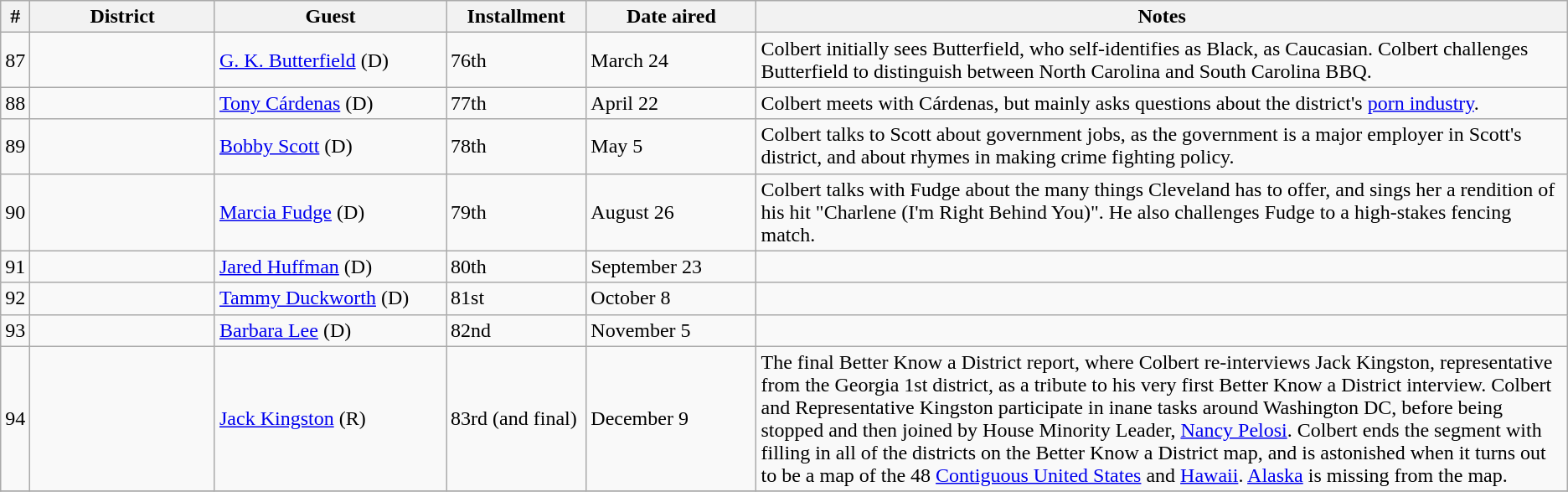<table class="sortable wikitable">
<tr>
<th>#</th>
<th width="12%">District</th>
<th width="15%">Guest</th>
<th width="9%">Installment</th>
<th width="11%">Date aired</th>
<th width="53%">Notes</th>
</tr>
<tr>
<td>87</td>
<td></td>
<td><a href='#'>G. K. Butterfield</a> (D)</td>
<td>76th</td>
<td>March 24</td>
<td>Colbert initially sees Butterfield, who self-identifies as Black, as Caucasian. Colbert challenges Butterfield to distinguish between North Carolina and South Carolina BBQ.</td>
</tr>
<tr>
<td>88</td>
<td></td>
<td><a href='#'>Tony Cárdenas</a> (D)</td>
<td>77th</td>
<td>April 22</td>
<td>Colbert meets with Cárdenas, but mainly asks questions about the district's <a href='#'>porn industry</a>.</td>
</tr>
<tr>
<td>89</td>
<td></td>
<td><a href='#'>Bobby Scott</a> (D)</td>
<td>78th</td>
<td>May 5</td>
<td>Colbert talks to Scott about government jobs, as the government is a major employer in Scott's district, and about rhymes in making crime fighting policy.</td>
</tr>
<tr>
<td>90</td>
<td></td>
<td><a href='#'>Marcia Fudge</a> (D)</td>
<td>79th</td>
<td>August 26</td>
<td>Colbert talks with Fudge about the many things Cleveland has to offer, and sings her a rendition of his hit "Charlene (I'm Right Behind You)". He also challenges Fudge to a high-stakes fencing match.</td>
</tr>
<tr>
<td>91</td>
<td></td>
<td><a href='#'>Jared Huffman</a> (D)</td>
<td>80th</td>
<td>September 23</td>
<td></td>
</tr>
<tr>
<td>92</td>
<td></td>
<td><a href='#'>Tammy Duckworth</a> (D)</td>
<td>81st</td>
<td>October 8</td>
<td></td>
</tr>
<tr>
<td>93</td>
<td></td>
<td><a href='#'>Barbara Lee</a> (D)</td>
<td>82nd</td>
<td>November 5</td>
<td></td>
</tr>
<tr>
<td>94</td>
<td></td>
<td><a href='#'>Jack Kingston</a> (R)</td>
<td>83rd (and final)</td>
<td>December 9</td>
<td>The final Better Know a District report, where Colbert re-interviews Jack Kingston, representative from the Georgia 1st district, as a tribute to his very first Better Know a District interview. Colbert and Representative Kingston participate in inane tasks around Washington DC, before being stopped and then joined by House Minority Leader, <a href='#'>Nancy Pelosi</a>. Colbert ends the segment with filling in all of the districts on the Better Know a District map, and is astonished when it turns out to be a map of the 48 <a href='#'>Contiguous United States</a> and <a href='#'>Hawaii</a>. <a href='#'>Alaska</a> is missing from the map.</td>
</tr>
<tr>
</tr>
</table>
